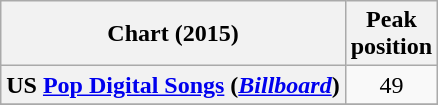<table class="wikitable sortable plainrowheaders" style="text-align:center;">
<tr>
<th>Chart (2015)</th>
<th>Peak <br> position</th>
</tr>
<tr>
<th scope="row">US <a href='#'>Pop Digital Songs</a> (<a href='#'><em>Billboard</em></a>)</th>
<td>49</td>
</tr>
<tr>
</tr>
</table>
